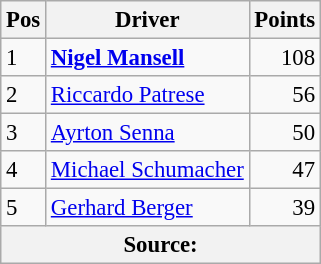<table class="wikitable" style="font-size: 95%;">
<tr>
<th>Pos</th>
<th>Driver</th>
<th>Points</th>
</tr>
<tr>
<td>1</td>
<td> <strong><a href='#'>Nigel Mansell</a></strong></td>
<td align="right">108</td>
</tr>
<tr>
<td>2</td>
<td> <a href='#'>Riccardo Patrese</a></td>
<td align="right">56</td>
</tr>
<tr>
<td>3</td>
<td> <a href='#'>Ayrton Senna</a></td>
<td align="right">50</td>
</tr>
<tr>
<td>4</td>
<td> <a href='#'>Michael Schumacher</a></td>
<td align="right">47</td>
</tr>
<tr>
<td>5</td>
<td> <a href='#'>Gerhard Berger</a></td>
<td align="right">39</td>
</tr>
<tr>
<th colspan=4>Source: </th>
</tr>
</table>
